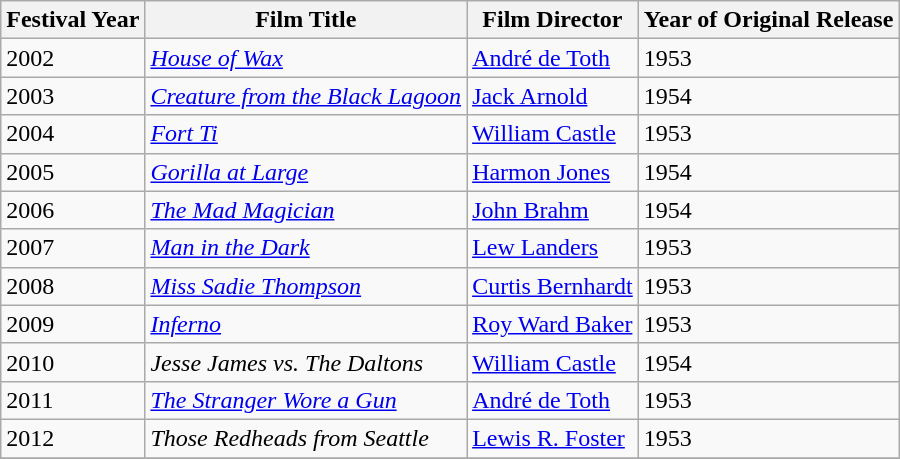<table class="wikitable">
<tr>
<th>Festival Year</th>
<th>Film Title</th>
<th>Film Director</th>
<th>Year of Original Release</th>
</tr>
<tr>
<td>2002</td>
<td><em><a href='#'>House of Wax</a></em></td>
<td><a href='#'>André de Toth</a></td>
<td>1953</td>
</tr>
<tr>
<td>2003</td>
<td><em><a href='#'>Creature from the Black Lagoon</a></em></td>
<td><a href='#'>Jack Arnold</a></td>
<td>1954</td>
</tr>
<tr>
<td>2004</td>
<td><em><a href='#'>Fort Ti</a></em></td>
<td><a href='#'>William Castle</a></td>
<td>1953</td>
</tr>
<tr>
<td>2005</td>
<td><em><a href='#'>Gorilla at Large</a></em></td>
<td><a href='#'>Harmon Jones</a></td>
<td>1954</td>
</tr>
<tr>
<td>2006</td>
<td><em><a href='#'>The Mad Magician</a></em></td>
<td><a href='#'>John Brahm</a></td>
<td>1954</td>
</tr>
<tr>
<td>2007</td>
<td><em><a href='#'>Man in the Dark</a></em></td>
<td><a href='#'>Lew Landers</a></td>
<td>1953</td>
</tr>
<tr>
<td>2008</td>
<td><em><a href='#'>Miss Sadie Thompson</a></em></td>
<td><a href='#'>Curtis Bernhardt</a></td>
<td>1953</td>
</tr>
<tr>
<td>2009</td>
<td><em><a href='#'>Inferno</a></em></td>
<td><a href='#'>Roy Ward Baker</a></td>
<td>1953</td>
</tr>
<tr>
<td>2010</td>
<td><em>Jesse James vs. The Daltons</em></td>
<td><a href='#'>William Castle</a></td>
<td>1954</td>
</tr>
<tr>
<td>2011</td>
<td><em><a href='#'>The Stranger Wore a Gun</a></em></td>
<td><a href='#'>André de Toth</a></td>
<td>1953</td>
</tr>
<tr>
<td>2012</td>
<td><em>Those Redheads from Seattle</em></td>
<td><a href='#'>Lewis R. Foster</a></td>
<td>1953</td>
</tr>
<tr>
</tr>
</table>
